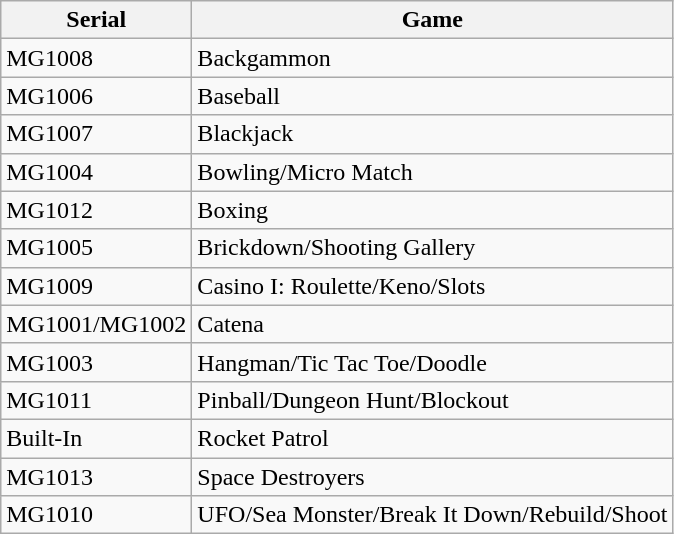<table class="wikitable sortable">
<tr>
<th>Serial</th>
<th>Game</th>
</tr>
<tr>
<td>MG1008</td>
<td>Backgammon</td>
</tr>
<tr>
<td>MG1006</td>
<td>Baseball</td>
</tr>
<tr>
<td>MG1007</td>
<td>Blackjack</td>
</tr>
<tr>
<td>MG1004</td>
<td>Bowling/Micro Match</td>
</tr>
<tr>
<td>MG1012</td>
<td>Boxing</td>
</tr>
<tr>
<td>MG1005</td>
<td>Brickdown/Shooting Gallery</td>
</tr>
<tr>
<td>MG1009</td>
<td>Casino I:  Roulette/Keno/Slots</td>
</tr>
<tr>
<td>MG1001/MG1002</td>
<td>Catena</td>
</tr>
<tr>
<td>MG1003</td>
<td>Hangman/Tic Tac Toe/Doodle</td>
</tr>
<tr>
<td>MG1011</td>
<td>Pinball/Dungeon Hunt/Blockout</td>
</tr>
<tr>
<td>Built-In</td>
<td>Rocket Patrol</td>
</tr>
<tr>
<td>MG1013</td>
<td>Space Destroyers</td>
</tr>
<tr>
<td>MG1010</td>
<td>UFO/Sea Monster/Break It Down/Rebuild/Shoot</td>
</tr>
</table>
